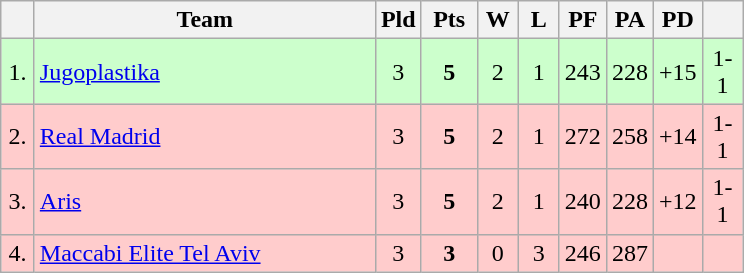<table class=wikitable style="text-align:center">
<tr>
<th width=15></th>
<th width=220>Team</th>
<th width=20>Pld</th>
<th width=30>Pts</th>
<th width=20>W</th>
<th width=20>L</th>
<th width=20>PF</th>
<th width=20>PA</th>
<th width=20>PD</th>
<th width=20></th>
</tr>
<tr style="background: #ccffcc;">
<td>1.</td>
<td align=left> <a href='#'>Jugoplastika</a></td>
<td>3</td>
<td><strong>5</strong></td>
<td>2</td>
<td>1</td>
<td>243</td>
<td>228</td>
<td>+15</td>
<td>1-1</td>
</tr>
<tr style="background:#ffcccc;">
<td>2.</td>
<td align=left> <a href='#'>Real Madrid</a></td>
<td>3</td>
<td><strong>5</strong></td>
<td>2</td>
<td>1</td>
<td>272</td>
<td>258</td>
<td>+14</td>
<td>1-1</td>
</tr>
<tr style="background:#ffcccc;">
<td>3.</td>
<td align=left> <a href='#'>Aris</a></td>
<td>3</td>
<td><strong>5</strong></td>
<td>2</td>
<td>1</td>
<td>240</td>
<td>228</td>
<td>+12</td>
<td>1-1</td>
</tr>
<tr style="background:#ffcccc;">
<td>4.</td>
<td align=left> <a href='#'>Maccabi Elite Tel Aviv</a></td>
<td>3</td>
<td><strong>3</strong></td>
<td>0</td>
<td>3</td>
<td>246</td>
<td>287</td>
<td></td>
<td></td>
</tr>
</table>
